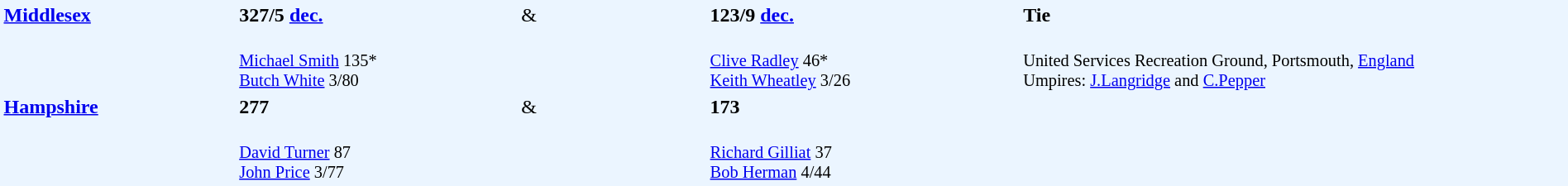<table width="100%" style="background: #EBF5FF">
<tr>
<td width="15%" valign="top" rowspan="2"><strong><a href='#'>Middlesex</a></strong></td>
<td width="18%"><strong>327/5 <a href='#'>dec.</a></strong></td>
<td width="12%">&</td>
<td width="20%"><strong>123/9 <a href='#'>dec.</a></strong></td>
<td width="35%"><strong>Tie</strong></td>
</tr>
<tr>
<td style="font-size: 85%;" valign="top"><br><a href='#'>Michael Smith</a> 135*<br>
<a href='#'>Butch White</a> 3/80</td>
<td></td>
<td style="font-size: 85%;"><br><a href='#'>Clive Radley</a> 46*<br>
<a href='#'>Keith Wheatley</a> 3/26</td>
<td valign="top" style="font-size: 85%;" rowspan="3"><br>United Services Recreation Ground, Portsmouth, <a href='#'>England</a><br>
Umpires: <a href='#'>J.Langridge</a> and <a href='#'>C.Pepper</a></td>
</tr>
<tr>
<td valign="top" rowspan="2"><strong><a href='#'>Hampshire</a></strong></td>
<td><strong>277</strong></td>
<td>&</td>
<td><strong>173</strong></td>
</tr>
<tr>
<td style="font-size: 85%;"><br><a href='#'>David Turner</a> 87<br>
<a href='#'>John Price</a> 3/77</td>
<td></td>
<td valign="top" style="font-size: 85%;"><br><a href='#'>Richard Gilliat</a> 37<br>
<a href='#'>Bob Herman</a> 4/44</td>
</tr>
</table>
